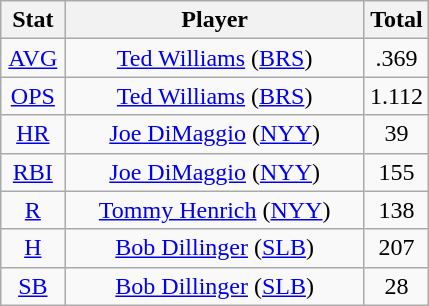<table class="wikitable" style="text-align:center;">
<tr>
<th style="width:15%;">Stat</th>
<th>Player</th>
<th style="width:15%;">Total</th>
</tr>
<tr>
<td><a href='#'>AVG</a></td>
<td><a href='#'>Ted Williams</a> (<a href='#'>BRS</a>)</td>
<td>.369</td>
</tr>
<tr>
<td><a href='#'>OPS</a></td>
<td><a href='#'>Ted Williams</a> (<a href='#'>BRS</a>)</td>
<td>1.112</td>
</tr>
<tr>
<td><a href='#'>HR</a></td>
<td><a href='#'>Joe DiMaggio</a> (<a href='#'>NYY</a>)</td>
<td>39</td>
</tr>
<tr>
<td><a href='#'>RBI</a></td>
<td><a href='#'>Joe DiMaggio</a> (<a href='#'>NYY</a>)</td>
<td>155</td>
</tr>
<tr>
<td><a href='#'>R</a></td>
<td><a href='#'>Tommy Henrich</a> (<a href='#'>NYY</a>)</td>
<td>138</td>
</tr>
<tr>
<td><a href='#'>H</a></td>
<td><a href='#'>Bob Dillinger</a> (<a href='#'>SLB</a>)</td>
<td>207</td>
</tr>
<tr>
<td><a href='#'>SB</a></td>
<td><a href='#'>Bob Dillinger</a> (<a href='#'>SLB</a>)</td>
<td>28</td>
</tr>
</table>
